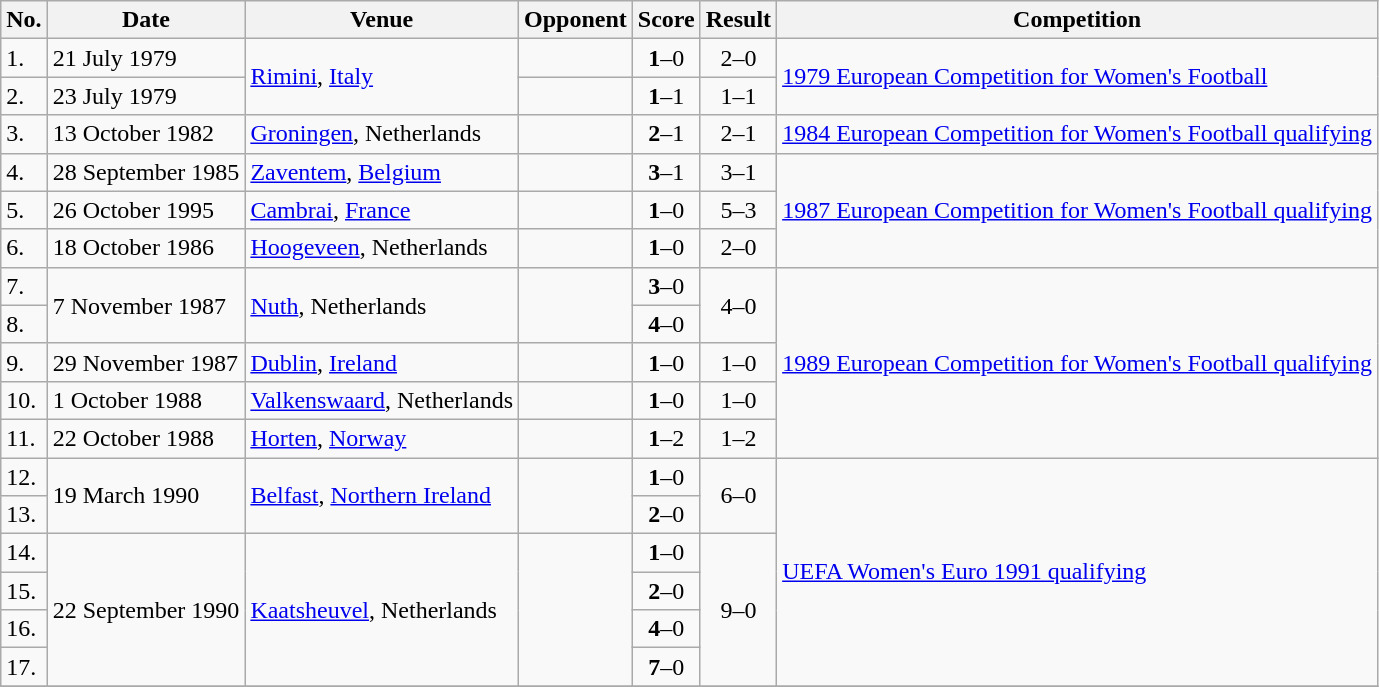<table class="wikitable">
<tr>
<th>No.</th>
<th>Date</th>
<th>Venue</th>
<th>Opponent</th>
<th>Score</th>
<th>Result</th>
<th>Competition</th>
</tr>
<tr>
<td>1.</td>
<td>21 July 1979</td>
<td rowspan=2><a href='#'>Rimini</a>, <a href='#'>Italy</a></td>
<td></td>
<td align=center><strong>1</strong>–0</td>
<td align=center>2–0</td>
<td rowspan=2><a href='#'>1979 European Competition for Women's Football</a></td>
</tr>
<tr>
<td>2.</td>
<td>23 July 1979</td>
<td></td>
<td align=center><strong>1</strong>–1</td>
<td align=center>1–1</td>
</tr>
<tr>
<td>3.</td>
<td>13 October 1982</td>
<td><a href='#'>Groningen</a>, Netherlands</td>
<td></td>
<td align=center><strong>2</strong>–1</td>
<td align=center>2–1</td>
<td><a href='#'>1984 European Competition for Women's Football qualifying</a></td>
</tr>
<tr>
<td>4.</td>
<td>28 September 1985</td>
<td><a href='#'>Zaventem</a>, <a href='#'>Belgium</a></td>
<td></td>
<td align=center><strong>3</strong>–1</td>
<td align=center>3–1</td>
<td rowspan=3><a href='#'>1987 European Competition for Women's Football qualifying</a></td>
</tr>
<tr>
<td>5.</td>
<td>26 October 1995</td>
<td><a href='#'>Cambrai</a>, <a href='#'>France</a></td>
<td></td>
<td align=center><strong>1</strong>–0</td>
<td align=center>5–3</td>
</tr>
<tr>
<td>6.</td>
<td>18 October 1986</td>
<td><a href='#'>Hoogeveen</a>, Netherlands</td>
<td></td>
<td align=center><strong>1</strong>–0</td>
<td align=center>2–0</td>
</tr>
<tr>
<td>7.</td>
<td rowspan=2>7 November 1987</td>
<td rowspan=2><a href='#'>Nuth</a>, Netherlands</td>
<td rowspan=2></td>
<td align=center><strong>3</strong>–0</td>
<td rowspan=2 align=center>4–0</td>
<td rowspan=5><a href='#'>1989 European Competition for Women's Football qualifying</a></td>
</tr>
<tr>
<td>8.</td>
<td align=center><strong>4</strong>–0</td>
</tr>
<tr>
<td>9.</td>
<td>29 November 1987</td>
<td><a href='#'>Dublin</a>, <a href='#'>Ireland</a></td>
<td></td>
<td align=center><strong>1</strong>–0</td>
<td align=center>1–0</td>
</tr>
<tr>
<td>10.</td>
<td>1 October 1988</td>
<td><a href='#'>Valkenswaard</a>, Netherlands</td>
<td></td>
<td align=center><strong>1</strong>–0</td>
<td align=center>1–0</td>
</tr>
<tr>
<td>11.</td>
<td>22 October 1988</td>
<td><a href='#'>Horten</a>, <a href='#'>Norway</a></td>
<td></td>
<td align=center><strong>1</strong>–2</td>
<td align=center>1–2</td>
</tr>
<tr>
<td>12.</td>
<td rowspan=2>19 March 1990</td>
<td rowspan=2><a href='#'>Belfast</a>, <a href='#'>Northern Ireland</a></td>
<td rowspan=2></td>
<td align=center><strong>1</strong>–0</td>
<td rowspan=2 align=center>6–0</td>
<td rowspan=6><a href='#'>UEFA Women's Euro 1991 qualifying</a></td>
</tr>
<tr>
<td>13.</td>
<td align=center><strong>2</strong>–0</td>
</tr>
<tr>
<td>14.</td>
<td rowspan=4>22 September 1990</td>
<td rowspan=4><a href='#'>Kaatsheuvel</a>, Netherlands</td>
<td rowspan=4></td>
<td align=center><strong>1</strong>–0</td>
<td rowspan=4 align=center>9–0</td>
</tr>
<tr>
<td>15.</td>
<td align=center><strong>2</strong>–0</td>
</tr>
<tr>
<td>16.</td>
<td align=center><strong>4</strong>–0</td>
</tr>
<tr>
<td>17.</td>
<td align=center><strong>7</strong>–0</td>
</tr>
<tr>
</tr>
</table>
